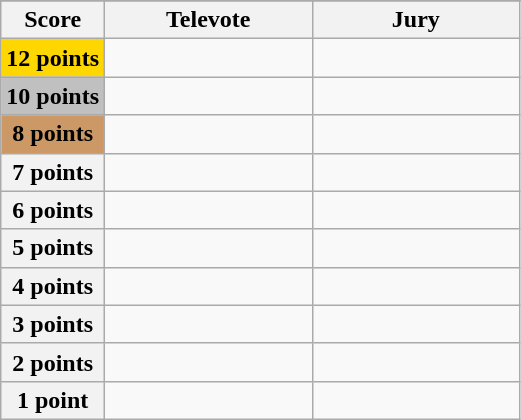<table class="wikitable">
<tr>
</tr>
<tr>
<th scope="col" width="20%">Score</th>
<th scope="col" width="40%">Televote</th>
<th scope="col" width="40%">Jury</th>
</tr>
<tr>
<th scope="row" style="background:gold">12 points</th>
<td></td>
<td></td>
</tr>
<tr>
<th scope="row" style="background:silver">10 points</th>
<td></td>
<td></td>
</tr>
<tr>
<th scope="row" style="background:#CC9966">8 points</th>
<td></td>
<td></td>
</tr>
<tr>
<th scope="row">7 points</th>
<td></td>
<td></td>
</tr>
<tr>
<th scope="row">6 points</th>
<td></td>
<td></td>
</tr>
<tr>
<th scope="row">5 points</th>
<td></td>
<td></td>
</tr>
<tr>
<th scope="row">4 points</th>
<td></td>
<td></td>
</tr>
<tr>
<th scope="row">3 points</th>
<td></td>
<td></td>
</tr>
<tr>
<th scope="row">2 points</th>
<td></td>
<td></td>
</tr>
<tr>
<th scope="row">1 point</th>
<td></td>
<td></td>
</tr>
</table>
